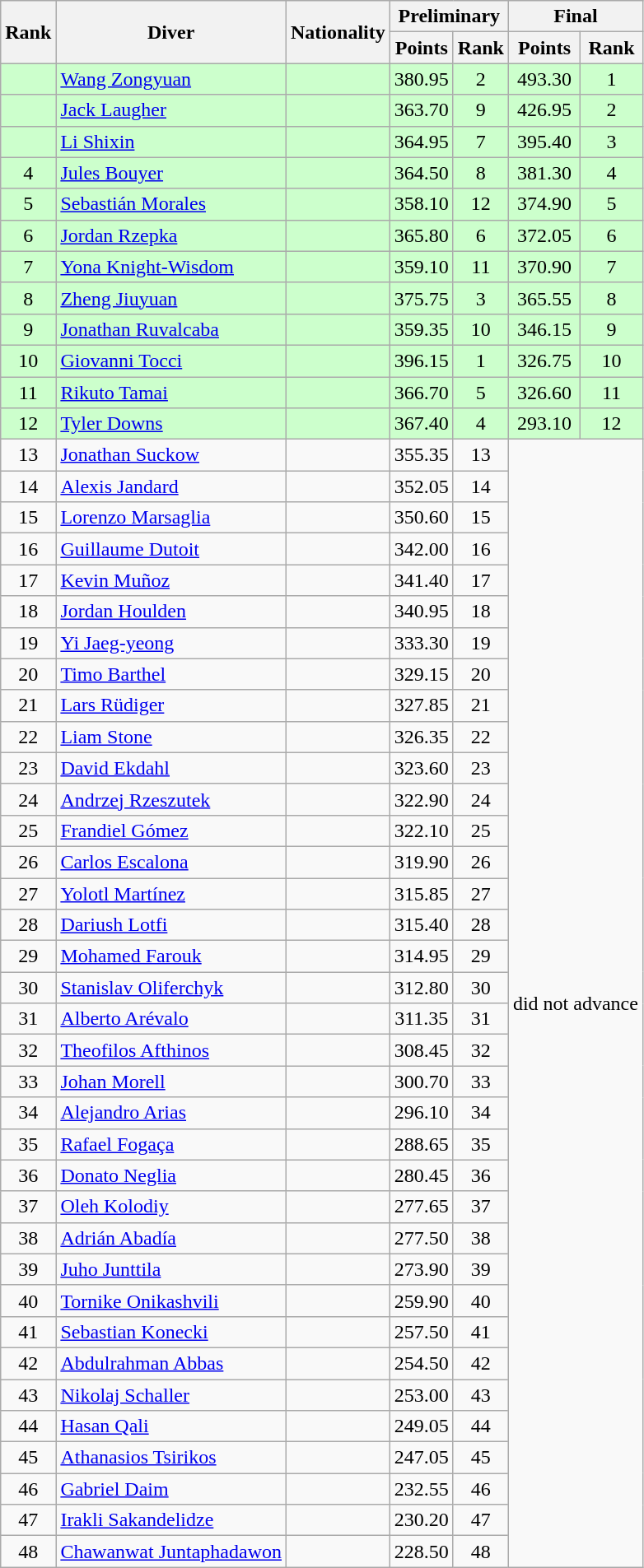<table class="wikitable sortable" style="text-align:center">
<tr>
<th rowspan=2>Rank</th>
<th rowspan=2>Diver</th>
<th rowspan=2>Nationality</th>
<th colspan=2>Preliminary</th>
<th colspan=2>Final</th>
</tr>
<tr>
<th>Points</th>
<th>Rank</th>
<th>Points</th>
<th>Rank</th>
</tr>
<tr bgcolor=ccffcc>
<td></td>
<td align=left><a href='#'>Wang Zongyuan</a></td>
<td align=left></td>
<td>380.95</td>
<td>2</td>
<td>493.30</td>
<td>1</td>
</tr>
<tr bgcolor=ccffcc>
<td></td>
<td align=left><a href='#'>Jack Laugher</a></td>
<td align=left></td>
<td>363.70</td>
<td>9</td>
<td>426.95</td>
<td>2</td>
</tr>
<tr bgcolor=ccffcc>
<td></td>
<td align=left><a href='#'>Li Shixin</a></td>
<td align=left></td>
<td>364.95</td>
<td>7</td>
<td>395.40</td>
<td>3</td>
</tr>
<tr bgcolor=ccffcc>
<td>4</td>
<td align=left><a href='#'>Jules Bouyer</a></td>
<td align=left></td>
<td>364.50</td>
<td>8</td>
<td>381.30</td>
<td>4</td>
</tr>
<tr bgcolor=ccffcc>
<td>5</td>
<td align=left><a href='#'>Sebastián Morales</a></td>
<td align=left></td>
<td>358.10</td>
<td>12</td>
<td>374.90</td>
<td>5</td>
</tr>
<tr bgcolor=ccffcc>
<td>6</td>
<td align=left><a href='#'>Jordan Rzepka</a></td>
<td align=left></td>
<td>365.80</td>
<td>6</td>
<td>372.05</td>
<td>6</td>
</tr>
<tr bgcolor=ccffcc>
<td>7</td>
<td align=left><a href='#'>Yona Knight-Wisdom</a></td>
<td align=left></td>
<td>359.10</td>
<td>11</td>
<td>370.90</td>
<td>7</td>
</tr>
<tr bgcolor=ccffcc>
<td>8</td>
<td align=left><a href='#'>Zheng Jiuyuan</a></td>
<td align=left></td>
<td>375.75</td>
<td>3</td>
<td>365.55</td>
<td>8</td>
</tr>
<tr bgcolor=ccffcc>
<td>9</td>
<td align=left><a href='#'>Jonathan Ruvalcaba</a></td>
<td align=left></td>
<td>359.35</td>
<td>10</td>
<td>346.15</td>
<td>9</td>
</tr>
<tr bgcolor=ccffcc>
<td>10</td>
<td align=left><a href='#'>Giovanni Tocci</a></td>
<td align=left></td>
<td>396.15</td>
<td>1</td>
<td>326.75</td>
<td>10</td>
</tr>
<tr bgcolor=ccffcc>
<td>11</td>
<td align=left><a href='#'>Rikuto Tamai</a></td>
<td align=left></td>
<td>366.70</td>
<td>5</td>
<td>326.60</td>
<td>11</td>
</tr>
<tr bgcolor=ccffcc>
<td>12</td>
<td align=left><a href='#'>Tyler Downs</a></td>
<td align=left></td>
<td>367.40</td>
<td>4</td>
<td>293.10</td>
<td>12</td>
</tr>
<tr>
<td>13</td>
<td align=left><a href='#'>Jonathan Suckow</a></td>
<td align=left></td>
<td>355.35</td>
<td>13</td>
<td colspan=2 rowspan=36>did not advance</td>
</tr>
<tr>
<td>14</td>
<td align=left><a href='#'>Alexis Jandard</a></td>
<td align=left></td>
<td>352.05</td>
<td>14</td>
</tr>
<tr>
<td>15</td>
<td align=left><a href='#'>Lorenzo Marsaglia</a></td>
<td align=left></td>
<td>350.60</td>
<td>15</td>
</tr>
<tr>
<td>16</td>
<td align=left><a href='#'>Guillaume Dutoit</a></td>
<td align=left></td>
<td>342.00</td>
<td>16</td>
</tr>
<tr>
<td>17</td>
<td align=left><a href='#'>Kevin Muñoz</a></td>
<td align=left></td>
<td>341.40</td>
<td>17</td>
</tr>
<tr>
<td>18</td>
<td align=left><a href='#'>Jordan Houlden</a></td>
<td align=left></td>
<td>340.95</td>
<td>18</td>
</tr>
<tr>
<td>19</td>
<td align=left><a href='#'>Yi Jaeg-yeong</a></td>
<td align=left></td>
<td>333.30</td>
<td>19</td>
</tr>
<tr>
<td>20</td>
<td align=left><a href='#'>Timo Barthel</a></td>
<td align=left></td>
<td>329.15</td>
<td>20</td>
</tr>
<tr>
<td>21</td>
<td align=left><a href='#'>Lars Rüdiger</a></td>
<td align=left></td>
<td>327.85</td>
<td>21</td>
</tr>
<tr>
<td>22</td>
<td align=left><a href='#'>Liam Stone</a></td>
<td align=left></td>
<td>326.35</td>
<td>22</td>
</tr>
<tr>
<td>23</td>
<td align=left><a href='#'>David Ekdahl</a></td>
<td align=left></td>
<td>323.60</td>
<td>23</td>
</tr>
<tr>
<td>24</td>
<td align=left><a href='#'>Andrzej Rzeszutek</a></td>
<td align=left></td>
<td>322.90</td>
<td>24</td>
</tr>
<tr>
<td>25</td>
<td align=left><a href='#'>Frandiel Gómez</a></td>
<td align=left></td>
<td>322.10</td>
<td>25</td>
</tr>
<tr>
<td>26</td>
<td align=left><a href='#'>Carlos Escalona</a></td>
<td align=left></td>
<td>319.90</td>
<td>26</td>
</tr>
<tr>
<td>27</td>
<td align=left><a href='#'>Yolotl Martínez</a></td>
<td align=left></td>
<td>315.85</td>
<td>27</td>
</tr>
<tr>
<td>28</td>
<td align=left><a href='#'>Dariush Lotfi</a></td>
<td align=left></td>
<td>315.40</td>
<td>28</td>
</tr>
<tr>
<td>29</td>
<td align=left><a href='#'>Mohamed Farouk</a></td>
<td align=left></td>
<td>314.95</td>
<td>29</td>
</tr>
<tr>
<td>30</td>
<td align=left><a href='#'>Stanislav Oliferchyk</a></td>
<td align=left></td>
<td>312.80</td>
<td>30</td>
</tr>
<tr>
<td>31</td>
<td align=left><a href='#'>Alberto Arévalo</a></td>
<td align=left></td>
<td>311.35</td>
<td>31</td>
</tr>
<tr>
<td>32</td>
<td align=left><a href='#'>Theofilos Afthinos</a></td>
<td align=left></td>
<td>308.45</td>
<td>32</td>
</tr>
<tr>
<td>33</td>
<td align=left><a href='#'>Johan Morell</a></td>
<td align=left></td>
<td>300.70</td>
<td>33</td>
</tr>
<tr>
<td>34</td>
<td align=left><a href='#'>Alejandro Arias</a></td>
<td align=left></td>
<td>296.10</td>
<td>34</td>
</tr>
<tr>
<td>35</td>
<td align=left><a href='#'>Rafael Fogaça</a></td>
<td align=left></td>
<td>288.65</td>
<td>35</td>
</tr>
<tr>
<td>36</td>
<td align=left><a href='#'>Donato Neglia</a></td>
<td align=left></td>
<td>280.45</td>
<td>36</td>
</tr>
<tr>
<td>37</td>
<td align=left><a href='#'>Oleh Kolodiy</a></td>
<td align=left></td>
<td>277.65</td>
<td>37</td>
</tr>
<tr>
<td>38</td>
<td align=left><a href='#'>Adrián Abadía</a></td>
<td align=left></td>
<td>277.50</td>
<td>38</td>
</tr>
<tr>
<td>39</td>
<td align=left><a href='#'>Juho Junttila</a></td>
<td align=left></td>
<td>273.90</td>
<td>39</td>
</tr>
<tr>
<td>40</td>
<td align=left><a href='#'>Tornike Onikashvili</a></td>
<td align=left></td>
<td>259.90</td>
<td>40</td>
</tr>
<tr>
<td>41</td>
<td align=left><a href='#'>Sebastian Konecki</a></td>
<td align=left></td>
<td>257.50</td>
<td>41</td>
</tr>
<tr>
<td>42</td>
<td align=left><a href='#'>Abdulrahman Abbas</a></td>
<td align=left></td>
<td>254.50</td>
<td>42</td>
</tr>
<tr>
<td>43</td>
<td align=left><a href='#'>Nikolaj Schaller</a></td>
<td align=left></td>
<td>253.00</td>
<td>43</td>
</tr>
<tr>
<td>44</td>
<td align=left><a href='#'>Hasan Qali</a></td>
<td align=left></td>
<td>249.05</td>
<td>44</td>
</tr>
<tr>
<td>45</td>
<td align=left><a href='#'>Athanasios Tsirikos</a></td>
<td align=left></td>
<td>247.05</td>
<td>45</td>
</tr>
<tr>
<td>46</td>
<td align=left><a href='#'>Gabriel Daim</a></td>
<td align=left></td>
<td>232.55</td>
<td>46</td>
</tr>
<tr>
<td>47</td>
<td align=left><a href='#'>Irakli Sakandelidze</a></td>
<td align=left></td>
<td>230.20</td>
<td>47</td>
</tr>
<tr>
<td>48</td>
<td align=left><a href='#'>Chawanwat Juntaphadawon</a></td>
<td align=left></td>
<td>228.50</td>
<td>48</td>
</tr>
</table>
